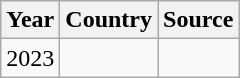<table class="wikitable">
<tr>
<th>Year</th>
<th>Country</th>
<th>Source</th>
</tr>
<tr>
<td>2023</td>
<td></td>
<td></td>
</tr>
</table>
